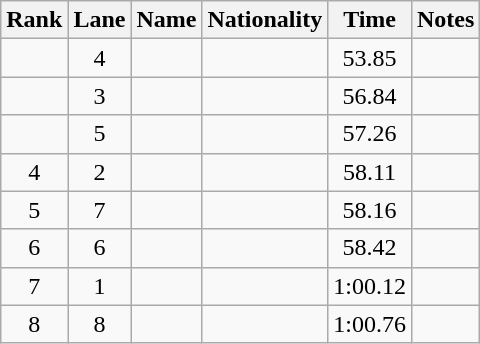<table class="wikitable sortable" style="text-align:center">
<tr>
<th>Rank</th>
<th>Lane</th>
<th>Name</th>
<th>Nationality</th>
<th>Time</th>
<th>Notes</th>
</tr>
<tr>
<td></td>
<td>4</td>
<td align=left></td>
<td align=left></td>
<td>53.85</td>
<td><strong></strong></td>
</tr>
<tr>
<td></td>
<td>3</td>
<td align=left></td>
<td align=left></td>
<td>56.84</td>
<td></td>
</tr>
<tr>
<td></td>
<td>5</td>
<td align=left></td>
<td align=left></td>
<td>57.26</td>
<td></td>
</tr>
<tr>
<td>4</td>
<td>2</td>
<td align=left></td>
<td align=left></td>
<td>58.11</td>
<td></td>
</tr>
<tr>
<td>5</td>
<td>7</td>
<td align=left></td>
<td align=left></td>
<td>58.16</td>
<td></td>
</tr>
<tr>
<td>6</td>
<td>6</td>
<td align=left></td>
<td align=left></td>
<td>58.42</td>
<td></td>
</tr>
<tr>
<td>7</td>
<td>1</td>
<td align=left></td>
<td align=left></td>
<td>1:00.12</td>
<td></td>
</tr>
<tr>
<td>8</td>
<td>8</td>
<td align=left></td>
<td align=left></td>
<td>1:00.76</td>
<td></td>
</tr>
</table>
